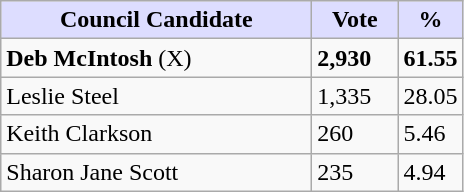<table class="wikitable">
<tr>
<th style="background:#ddf; width:200px;">Council Candidate</th>
<th style="background:#ddf; width:50px;">Vote</th>
<th style="background:#ddf; width:30px;">%</th>
</tr>
<tr>
<td><strong>Deb McIntosh</strong> (X)</td>
<td><strong>2,930</strong></td>
<td><strong>61.55</strong></td>
</tr>
<tr>
<td>Leslie Steel</td>
<td>1,335</td>
<td>28.05</td>
</tr>
<tr>
<td>Keith Clarkson</td>
<td>260</td>
<td>5.46</td>
</tr>
<tr>
<td>Sharon Jane Scott</td>
<td>235</td>
<td>4.94</td>
</tr>
</table>
